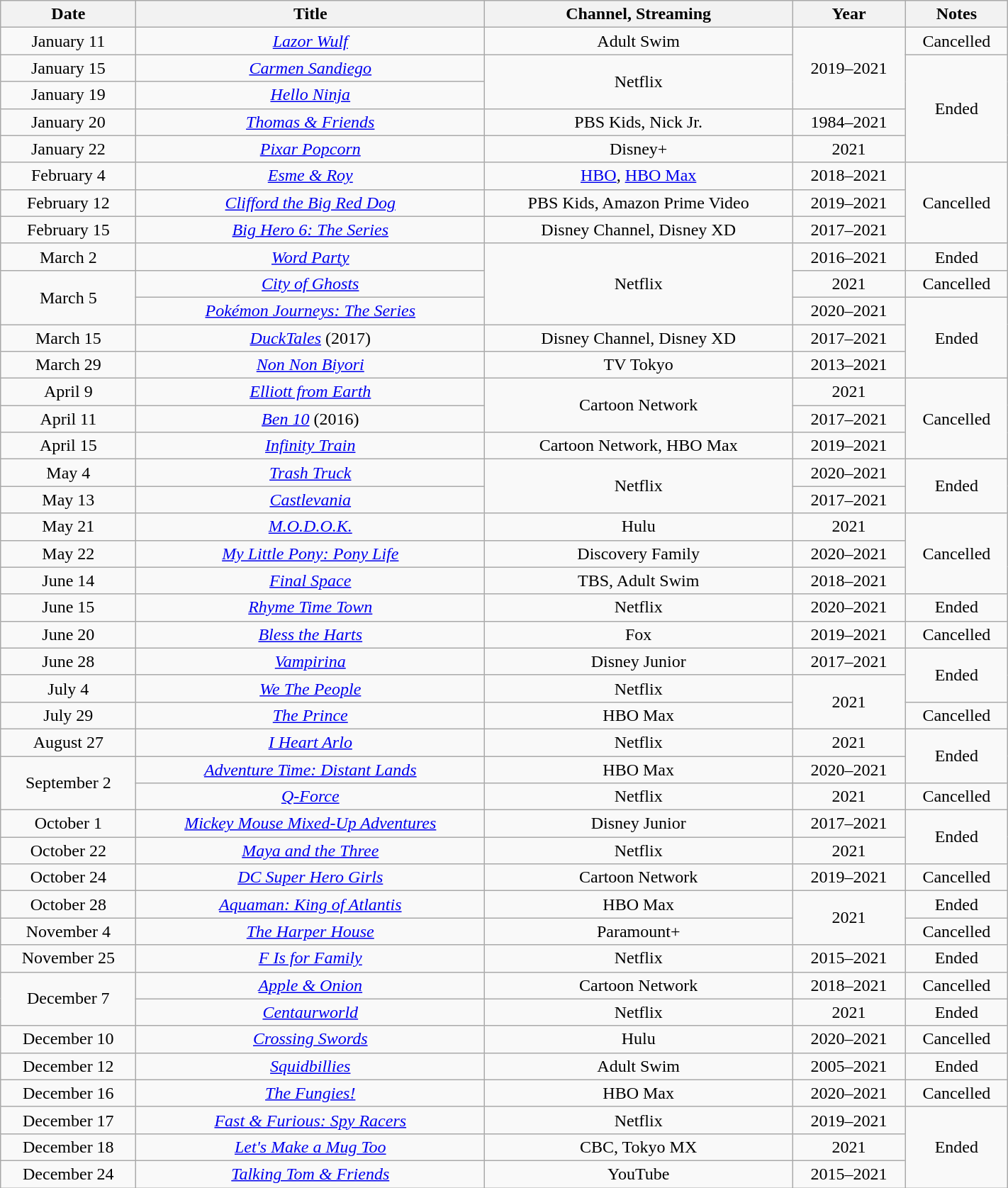<table class="wikitable" style="text-align: center" width="75%">
<tr>
<th scope="col">Date</th>
<th scope="col">Title</th>
<th scope="col">Channel, Streaming</th>
<th scope="col">Year</th>
<th scope="col">Notes</th>
</tr>
<tr>
<td>January 11</td>
<td><em><a href='#'>Lazor Wulf</a></em></td>
<td>Adult Swim</td>
<td rowspan="3">2019–2021</td>
<td>Cancelled</td>
</tr>
<tr>
<td>January 15</td>
<td><em><a href='#'>Carmen Sandiego</a></em></td>
<td rowspan="2">Netflix</td>
<td rowspan="4">Ended</td>
</tr>
<tr>
<td>January 19</td>
<td><em><a href='#'>Hello Ninja</a></em></td>
</tr>
<tr>
<td>January 20</td>
<td><em><a href='#'>Thomas & Friends</a></em></td>
<td>PBS Kids, Nick Jr.</td>
<td>1984–2021</td>
</tr>
<tr>
<td>January 22</td>
<td><em><a href='#'>Pixar Popcorn</a></em></td>
<td>Disney+</td>
<td>2021</td>
</tr>
<tr>
<td>February 4</td>
<td><em><a href='#'>Esme & Roy</a></em></td>
<td><a href='#'>HBO</a>, <a href='#'>HBO Max</a></td>
<td>2018–2021</td>
<td rowspan="3">Cancelled</td>
</tr>
<tr>
<td>February 12</td>
<td><em><a href='#'>Clifford the Big Red Dog</a></em></td>
<td>PBS Kids, Amazon Prime Video</td>
<td>2019–2021</td>
</tr>
<tr>
<td>February 15</td>
<td><em><a href='#'>Big Hero 6: The Series</a></em></td>
<td>Disney Channel, Disney XD</td>
<td>2017–2021</td>
</tr>
<tr>
<td>March 2</td>
<td><em><a href='#'>Word Party</a></em></td>
<td rowspan="3">Netflix</td>
<td>2016–2021</td>
<td>Ended</td>
</tr>
<tr>
<td rowspan="2">March 5</td>
<td><em><a href='#'>City of Ghosts</a></em></td>
<td>2021</td>
<td>Cancelled</td>
</tr>
<tr>
<td><em><a href='#'>Pokémon Journeys: The Series</a></em></td>
<td>2020–2021</td>
<td rowspan="3">Ended</td>
</tr>
<tr>
<td>March 15</td>
<td><em><a href='#'>DuckTales</a></em> (2017)</td>
<td>Disney Channel, Disney XD</td>
<td>2017–2021</td>
</tr>
<tr>
<td>March 29</td>
<td><em><a href='#'>Non Non Biyori</a></em></td>
<td>TV Tokyo</td>
<td>2013–2021</td>
</tr>
<tr>
<td>April 9</td>
<td><em><a href='#'>Elliott from Earth</a></em></td>
<td rowspan="2">Cartoon Network</td>
<td>2021</td>
<td rowspan="3">Cancelled</td>
</tr>
<tr>
<td>April 11</td>
<td><em><a href='#'>Ben 10</a></em> (2016)</td>
<td>2017–2021</td>
</tr>
<tr>
<td>April 15</td>
<td><em><a href='#'>Infinity Train</a></em></td>
<td>Cartoon Network, HBO Max</td>
<td>2019–2021</td>
</tr>
<tr>
<td>May 4</td>
<td><em><a href='#'>Trash Truck</a></em></td>
<td rowspan="2">Netflix</td>
<td>2020–2021</td>
<td rowspan="2">Ended</td>
</tr>
<tr>
<td>May 13</td>
<td><em><a href='#'>Castlevania</a></em></td>
<td>2017–2021</td>
</tr>
<tr>
<td>May 21</td>
<td><em><a href='#'>M.O.D.O.K.</a></em></td>
<td>Hulu</td>
<td>2021</td>
<td rowspan="3">Cancelled</td>
</tr>
<tr>
<td>May 22</td>
<td><em><a href='#'>My Little Pony: Pony Life</a></em></td>
<td>Discovery Family</td>
<td>2020–2021</td>
</tr>
<tr>
<td>June 14</td>
<td><em><a href='#'>Final Space</a></em></td>
<td>TBS, Adult Swim</td>
<td>2018–2021</td>
</tr>
<tr>
<td>June 15</td>
<td><em><a href='#'>Rhyme Time Town</a></em></td>
<td>Netflix</td>
<td>2020–2021</td>
<td>Ended</td>
</tr>
<tr>
<td>June 20</td>
<td><em><a href='#'>Bless the Harts</a></em></td>
<td>Fox</td>
<td>2019–2021</td>
<td>Cancelled</td>
</tr>
<tr>
<td>June 28</td>
<td><em><a href='#'>Vampirina</a></em></td>
<td>Disney Junior</td>
<td>2017–2021</td>
<td rowspan="2">Ended</td>
</tr>
<tr>
<td>July 4</td>
<td><em><a href='#'>We The People</a></em></td>
<td>Netflix</td>
<td rowspan="2">2021</td>
</tr>
<tr>
<td>July 29</td>
<td><em><a href='#'>The Prince</a></em></td>
<td>HBO Max</td>
<td>Cancelled</td>
</tr>
<tr>
<td>August 27</td>
<td><em><a href='#'>I Heart Arlo</a></em></td>
<td>Netflix</td>
<td>2021</td>
<td rowspan="2">Ended</td>
</tr>
<tr>
<td rowspan="2">September 2</td>
<td><em><a href='#'>Adventure Time: Distant Lands</a></em></td>
<td>HBO Max</td>
<td>2020–2021</td>
</tr>
<tr>
<td><em><a href='#'>Q-Force</a></em></td>
<td>Netflix</td>
<td>2021</td>
<td>Cancelled</td>
</tr>
<tr>
<td>October 1</td>
<td><em><a href='#'>Mickey Mouse Mixed-Up Adventures</a></em></td>
<td>Disney Junior</td>
<td>2017–2021</td>
<td rowspan="2">Ended</td>
</tr>
<tr>
<td>October 22</td>
<td><em><a href='#'>Maya and the Three</a></em></td>
<td>Netflix</td>
<td>2021</td>
</tr>
<tr>
<td>October 24</td>
<td><em><a href='#'>DC Super Hero Girls</a></em></td>
<td>Cartoon Network</td>
<td>2019–2021</td>
<td>Cancelled</td>
</tr>
<tr>
<td>October 28</td>
<td><em><a href='#'>Aquaman: King of Atlantis</a></em></td>
<td>HBO Max</td>
<td rowspan="2">2021</td>
<td>Ended</td>
</tr>
<tr>
<td>November 4</td>
<td><em><a href='#'>The Harper House</a></em></td>
<td>Paramount+</td>
<td>Cancelled</td>
</tr>
<tr>
<td>November 25</td>
<td><em><a href='#'>F Is for Family</a></em></td>
<td>Netflix</td>
<td>2015–2021</td>
<td>Ended</td>
</tr>
<tr>
<td rowspan="2">December 7</td>
<td><em><a href='#'>Apple & Onion</a></em></td>
<td>Cartoon Network</td>
<td>2018–2021</td>
<td>Cancelled</td>
</tr>
<tr>
<td><em><a href='#'>Centaurworld</a></em></td>
<td>Netflix</td>
<td>2021</td>
<td>Ended</td>
</tr>
<tr>
<td>December 10</td>
<td><em><a href='#'>Crossing Swords</a></em></td>
<td>Hulu</td>
<td>2020–2021</td>
<td>Cancelled</td>
</tr>
<tr>
<td>December 12</td>
<td><em><a href='#'>Squidbillies</a></em></td>
<td>Adult Swim</td>
<td>2005–2021</td>
<td>Ended</td>
</tr>
<tr>
<td>December 16</td>
<td><em><a href='#'>The Fungies!</a></em></td>
<td>HBO Max</td>
<td>2020–2021</td>
<td>Cancelled</td>
</tr>
<tr>
<td>December 17</td>
<td><em><a href='#'>Fast & Furious: Spy Racers</a></em></td>
<td>Netflix</td>
<td>2019–2021</td>
<td rowspan="3">Ended</td>
</tr>
<tr>
<td>December 18</td>
<td><em><a href='#'>Let's Make a Mug Too</a></em></td>
<td>CBC, Tokyo MX</td>
<td>2021</td>
</tr>
<tr>
<td>December 24</td>
<td><em><a href='#'>Talking Tom & Friends</a></em></td>
<td>YouTube</td>
<td>2015–2021</td>
</tr>
</table>
